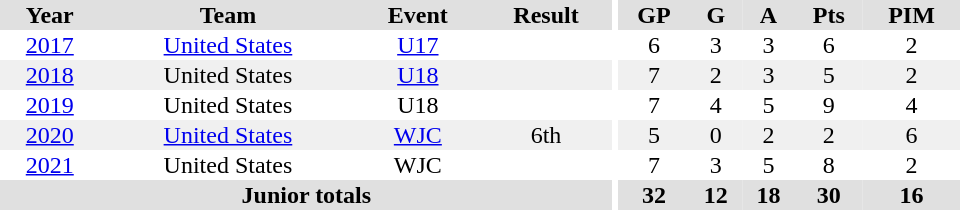<table border="0" cellpadding="1" cellspacing="0" ID="Table3" style="text-align:center; width:40em;">
<tr bgcolor="#e0e0e0">
<th>Year</th>
<th>Team</th>
<th>Event</th>
<th>Result</th>
<th rowspan="99" bgcolor="#ffffff"></th>
<th>GP</th>
<th>G</th>
<th>A</th>
<th>Pts</th>
<th>PIM</th>
</tr>
<tr>
<td><a href='#'>2017</a></td>
<td><a href='#'>United States</a></td>
<td><a href='#'>U17</a></td>
<td></td>
<td>6</td>
<td>3</td>
<td>3</td>
<td>6</td>
<td>2</td>
</tr>
<tr bgcolor="#f0f0f0">
<td><a href='#'>2018</a></td>
<td>United States</td>
<td><a href='#'>U18</a></td>
<td></td>
<td>7</td>
<td>2</td>
<td>3</td>
<td>5</td>
<td>2</td>
</tr>
<tr>
<td><a href='#'>2019</a></td>
<td>United States</td>
<td>U18</td>
<td></td>
<td>7</td>
<td>4</td>
<td>5</td>
<td>9</td>
<td>4</td>
</tr>
<tr bgcolor="#f0f0f0">
<td><a href='#'>2020</a></td>
<td><a href='#'>United States</a></td>
<td><a href='#'>WJC</a></td>
<td>6th</td>
<td>5</td>
<td>0</td>
<td>2</td>
<td>2</td>
<td>6</td>
</tr>
<tr>
<td><a href='#'>2021</a></td>
<td>United States</td>
<td>WJC</td>
<td></td>
<td>7</td>
<td>3</td>
<td>5</td>
<td>8</td>
<td>2</td>
</tr>
<tr bgcolor="#e0e0e0">
<th colspan="4">Junior totals</th>
<th>32</th>
<th>12</th>
<th>18</th>
<th>30</th>
<th>16</th>
</tr>
</table>
